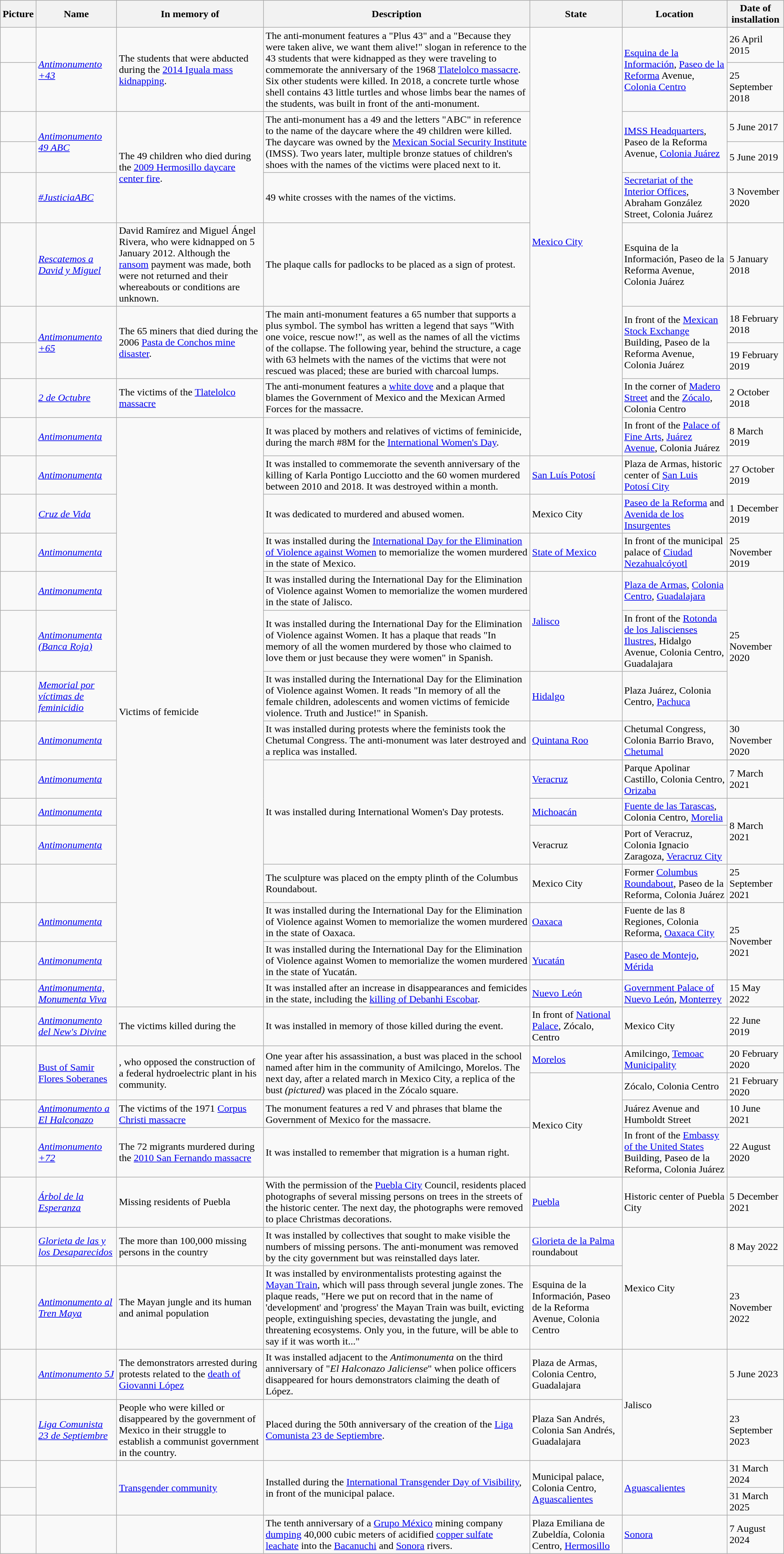<table class="wikitable sortable">
<tr>
<th>Picture</th>
<th>Name</th>
<th>In memory of</th>
<th>Description</th>
<th>State</th>
<th>Location</th>
<th data-sort-type=isoDate>Date of installation</th>
</tr>
<tr>
<td></td>
<td rowspan=2><em><a href='#'>Antimonumento +43</a></em></td>
<td rowspan=2>The students that were abducted during the <a href='#'>2014 Iguala mass kidnapping</a>.</td>
<td rowspan=2>The anti-monument features a "Plus 43" and a "Because they were taken alive, we want them alive!" slogan in reference to the 43 students that were kidnapped as they were traveling to commemorate the anniversary of the 1968 <a href='#'>Tlatelolco massacre</a>. Six other students were killed. In 2018, a concrete turtle whose shell contains 43 little turtles and whose limbs bear the names of the students, was built in front of the anti-monument.</td>
<td rowspan=10><a href='#'>Mexico City</a></td>
<td rowspan=2><a href='#'>Esquina de la Información</a>, <a href='#'>Paseo de la Reforma</a> Avenue, <a href='#'>Colonia Centro</a></td>
<td data-sort-value=2015-04-26>26 April 2015</td>
</tr>
<tr>
<td></td>
<td data-sort-value=2018-09-25>25 September 2018</td>
</tr>
<tr>
<td></td>
<td rowspan=2><em><a href='#'>Antimonumento 49 ABC</a></em></td>
<td rowspan=3>The 49 children who died during the <a href='#'>2009 Hermosillo daycare center fire</a>.</td>
<td rowspan=2>The anti-monument has a 49 and the letters "ABC" in reference to the name of the daycare where the 49 children were killed. The daycare was owned by the <a href='#'>Mexican Social Security Institute</a> (IMSS). Two years later, multiple bronze statues of children's shoes with the names of the victims were placed next to it.</td>
<td rowspan=2><a href='#'>IMSS Headquarters</a>, Paseo de la Reforma Avenue, <a href='#'>Colonia Juárez</a></td>
<td data-sort-value=2017-06-05>5 June 2017</td>
</tr>
<tr>
<td></td>
<td data-sort-value=2019-06-05>5 June 2019</td>
</tr>
<tr>
<td></td>
<td><em><a href='#'>#JusticiaABC</a></em></td>
<td>49 white crosses with the names of the victims.</td>
<td><a href='#'>Secretariat of the Interior Offices</a>, Abraham González Street, Colonia Juárez</td>
<td data-sort-value=2020-11-03>3 November 2020</td>
</tr>
<tr>
<td></td>
<td><em><a href='#'>Rescatemos a David y Miguel</a></em></td>
<td>David Ramírez and Miguel Ángel Rivera, who were kidnapped on 5 January 2012. Although the <a href='#'>ransom</a> payment was made, both were not returned and their whereabouts or conditions are unknown.</td>
<td>The plaque calls for padlocks to be placed as a sign of protest.</td>
<td>Esquina de la Información, Paseo de la Reforma Avenue, Colonia Juárez</td>
<td data-sort-value=2018-01-05>5 January 2018</td>
</tr>
<tr>
<td></td>
<td rowspan=2><em><a href='#'>Antimonumento +65</a></em></td>
<td rowspan=2>The 65 miners that died during the 2006 <a href='#'>Pasta de Conchos mine disaster</a>.</td>
<td rowspan=2>The main anti-monument features a 65 number that supports a plus symbol. The symbol has written a legend that says "With one voice, rescue now!", as well as the names of all the victims of the collapse. The following year, behind the structure, a cage with 63 helmets with the names of the victims that were not rescued was placed; these are buried with charcoal lumps.</td>
<td rowspan=2>In front of the <a href='#'>Mexican Stock Exchange</a> Building, Paseo de la Reforma Avenue, Colonia Juárez</td>
<td data-sort-value=2018-02-18>18 February 2018</td>
</tr>
<tr>
<td></td>
<td data-sort-value=2019-02-19>19 February 2019</td>
</tr>
<tr>
<td></td>
<td><em><a href='#'>2 de Octubre</a></em></td>
<td>The victims of the <a href='#'>Tlatelolco massacre</a></td>
<td>The anti-monument features a <a href='#'>white dove</a> and a plaque that blames the Government of Mexico and the Mexican Armed Forces for the massacre.</td>
<td>In the corner of <a href='#'>Madero Street</a> and the <a href='#'>Zócalo</a>, Colonia Centro</td>
<td data-sort-value=2018-10-02>2 October 2018</td>
</tr>
<tr>
<td></td>
<td><em><a href='#'>Antimonumenta</a></em></td>
<td rowspan=15>Victims of femicide</td>
<td>It was placed by mothers and relatives of victims of feminicide, during the march #8M for the <a href='#'>International Women's Day</a>.</td>
<td>In front of the <a href='#'>Palace of Fine Arts</a>, <a href='#'>Juárez Avenue</a>, Colonia Juárez</td>
<td data-sort-value=2019-03-08>8 March 2019</td>
</tr>
<tr>
<td></td>
<td><em><a href='#'>Antimonumenta</a></em></td>
<td>It was installed to commemorate the seventh anniversary of the killing of Karla Pontigo Lucciotto and the 60 women murdered between 2010 and 2018. It was destroyed within a month.</td>
<td><a href='#'>San Luís Potosí</a></td>
<td>Plaza de Armas, historic center of <a href='#'>San Luis Potosí City</a></td>
<td data-sort-value=2019-10-27>27 October 2019</td>
</tr>
<tr>
<td></td>
<td><em><a href='#'>Cruz de Vida</a></em></td>
<td>It was dedicated to murdered and abused women.</td>
<td>Mexico City</td>
<td><a href='#'>Paseo de la Reforma</a> and <a href='#'>Avenida de los Insurgentes</a></td>
<td data-sort-value=2019-12-01>1 December 2019</td>
</tr>
<tr>
<td></td>
<td><em><a href='#'>Antimonumenta</a></em></td>
<td>It was installed during the <a href='#'>International Day for the Elimination of Violence against Women</a> to memorialize the women murdered in the state of Mexico.</td>
<td><a href='#'>State of Mexico</a></td>
<td>In front of the municipal palace of <a href='#'>Ciudad Nezahualcóyotl</a></td>
<td data-sort-value=2020-11-25>25 November 2019</td>
</tr>
<tr>
<td></td>
<td><em><a href='#'>Antimonumenta</a></em></td>
<td>It was installed during the International Day for the Elimination of Violence against Women to memorialize the women murdered in the state of Jalisco.</td>
<td rowspan=2><a href='#'>Jalisco</a></td>
<td><a href='#'>Plaza de Armas</a>, <a href='#'>Colonia Centro</a>, <a href='#'>Guadalajara</a></td>
<td rowspan=3 data-sort-value=2020-11-25>25 November 2020</td>
</tr>
<tr>
<td></td>
<td><em><a href='#'>Antimonumenta (Banca Roja)</a></em></td>
<td>It was installed during the International Day for the Elimination of Violence against Women. It has a plaque that reads "In memory of all the women murdered by those who claimed to love them or just because they were women" in Spanish.</td>
<td>In front of the <a href='#'>Rotonda de los Jaliscienses Ilustres</a>, Hidalgo Avenue, Colonia Centro, Guadalajara</td>
</tr>
<tr>
<td></td>
<td><em><a href='#'>Memorial por víctimas de feminicidio</a></em></td>
<td>It was installed during the International Day for the Elimination of Violence against Women. It reads "In memory of all the female children, adolescents and women victims of femicide violence. Truth and Justice!" in Spanish.</td>
<td><a href='#'>Hidalgo</a></td>
<td>Plaza Juárez, Colonia Centro, <a href='#'>Pachuca</a></td>
</tr>
<tr>
<td></td>
<td><em><a href='#'>Antimonumenta</a></em></td>
<td>It was installed during protests where the feminists took the Chetumal Congress. The anti-monument was later destroyed and a replica was installed.</td>
<td><a href='#'>Quintana Roo</a></td>
<td>Chetumal Congress, Colonia Barrio Bravo, <a href='#'>Chetumal</a></td>
<td data-sort-value=2020-11-30>30 November 2020</td>
</tr>
<tr>
<td></td>
<td><em><a href='#'>Antimonumenta</a></em></td>
<td rowspan=3>It was installed during International Women's Day protests.</td>
<td><a href='#'>Veracruz</a></td>
<td>Parque Apolinar Castillo, Colonia Centro, <a href='#'>Orizaba</a></td>
<td data-sort-value=2021-03-07>7 March 2021</td>
</tr>
<tr>
<td></td>
<td><em><a href='#'>Antimonumenta</a></em></td>
<td><a href='#'>Michoacán</a></td>
<td><a href='#'>Fuente de las Tarascas</a>, Colonia Centro, <a href='#'>Morelia</a></td>
<td rowspan=2 data-sort-value=2021-03-08>8 March 2021</td>
</tr>
<tr>
<td></td>
<td><em><a href='#'>Antimonumenta</a></em></td>
<td>Veracruz</td>
<td>Port of Veracruz, Colonia Ignacio Zaragoza, <a href='#'>Veracruz City</a></td>
</tr>
<tr>
<td></td>
<td></td>
<td>The sculpture was placed on the empty plinth of the Columbus Roundabout.</td>
<td>Mexico City</td>
<td>Former <a href='#'>Columbus Roundabout</a>, Paseo de la Reforma, Colonia Juárez</td>
<td data-sort-value=2021-09-25>25 September 2021</td>
</tr>
<tr>
<td></td>
<td><em><a href='#'>Antimonumenta</a></em></td>
<td>It was installed during the International Day for the Elimination of Violence against Women to memorialize the women murdered in the state of Oaxaca.</td>
<td><a href='#'>Oaxaca</a></td>
<td>Fuente de las 8 Regiones, Colonia Reforma, <a href='#'>Oaxaca City</a></td>
<td rowspan=2 data-sort-value=2021-11-25>25 November 2021</td>
</tr>
<tr>
<td></td>
<td><em><a href='#'>Antimonumenta</a></em></td>
<td>It was installed during the International Day for the Elimination of Violence against Women to memorialize the women murdered in the state of Yucatán.</td>
<td><a href='#'>Yucatán</a></td>
<td><a href='#'>Paseo de Montejo</a>, <a href='#'>Mérida</a></td>
</tr>
<tr>
<td></td>
<td><em><a href='#'>Antimonumenta, Monumenta Viva</a></em></td>
<td>It was installed after an increase in disappearances and femicides in the state, including the <a href='#'>killing of Debanhi Escobar</a>.</td>
<td><a href='#'>Nuevo León</a></td>
<td><a href='#'>Government Palace of Nuevo León</a>, <a href='#'>Monterrey</a></td>
<td data-sort-value=2022-05-15>15 May 2022</td>
</tr>
<tr>
<td></td>
<td><em><a href='#'>Antimonumento del New's Divine</a></em></td>
<td>The victims killed during the </td>
<td>It was installed in memory of those killed during the event.</td>
<td>In front of <a href='#'>National Palace</a>, Zócalo, Centro</td>
<td>Mexico City</td>
<td data-sort-value=2019-06-22>22 June 2019</td>
</tr>
<tr>
<td rowspan="2"></td>
<td rowspan="2"><a href='#'>Bust of Samir Flores Soberanes</a></td>
<td rowspan="2">, who opposed the construction of a federal hydroelectric plant in his community.</td>
<td rowspan="2">One year after his assassination, a bust was placed in the school named after him in the community of Amilcingo, Morelos. The next day, after a related march in Mexico City, a replica of the bust <em>(pictured)</em> was placed in the Zócalo square.</td>
<td><a href='#'>Morelos</a></td>
<td>Amilcingo, <a href='#'>Temoac Municipality</a></td>
<td data-sort-value=2020-02-20>20 February 2020</td>
</tr>
<tr>
<td rowspan=3>Mexico City</td>
<td>Zócalo, Colonia Centro</td>
<td data-sort-value=2020-02-21>21 February 2020</td>
</tr>
<tr>
<td></td>
<td><em><a href='#'>Antimonumento a El Halconazo</a></em></td>
<td>The victims of the 1971 <a href='#'>Corpus Christi massacre</a></td>
<td>The monument features a red V and phrases that blame the Government of Mexico for the massacre.</td>
<td>Juárez Avenue and Humboldt Street</td>
<td data-sort-value=2021-06-10>10 June 2021</td>
</tr>
<tr>
<td></td>
<td><em><a href='#'>Antimonumento +72</a></em></td>
<td>The 72 migrants murdered during the <a href='#'>2010 San Fernando massacre</a></td>
<td>It was installed to remember that migration is a human right.</td>
<td>In front of the <a href='#'>Embassy of the United States</a> Building, Paseo de la Reforma, Colonia Juárez</td>
<td data-sort-value=2020-08-22>22 August 2020</td>
</tr>
<tr>
<td></td>
<td><em><a href='#'>Árbol de la Esperanza</a></em></td>
<td>Missing residents of Puebla</td>
<td>With the permission of the <a href='#'>Puebla City</a> Council, residents placed photographs of several missing persons on trees in the streets of the historic center. The next day, the photographs were removed to place Christmas decorations.</td>
<td><a href='#'>Puebla</a></td>
<td>Historic center of Puebla City</td>
<td data-sort-value=2021-12-05>5 December 2021</td>
</tr>
<tr>
<td></td>
<td><em><a href='#'>Glorieta de las y los Desaparecidos</a></em></td>
<td>The more than 100,000 missing persons in the country</td>
<td>It was installed by collectives that sought to make visible the numbers of missing persons. The anti-monument was removed by the city government but was reinstalled days later.</td>
<td><a href='#'>Glorieta de la Palma</a> roundabout</td>
<td rowspan="2">Mexico City</td>
<td data-sort-value=2022-05-08>8 May 2022</td>
</tr>
<tr>
<td></td>
<td><em><a href='#'>Antimonumento al Tren Maya</a></em></td>
<td>The Mayan jungle and its human and animal population</td>
<td>It was installed by environmentalists protesting against the <a href='#'>Mayan Train</a>, which will pass through several jungle zones. The plaque reads, "Here we put on record that in the name of 'development' and 'progress' the Mayan Train was built, evicting people, extinguishing species, devastating the jungle, and threatening ecosystems. Only you, in the future, will be able to say if it was worth it..."</td>
<td>Esquina de la Información, Paseo de la Reforma Avenue, Colonia Centro</td>
<td data-sort-value=2022-11-23>23 November 2022</td>
</tr>
<tr>
<td></td>
<td><em><a href='#'>Antimonumento 5J</a></em></td>
<td>The demonstrators arrested during protests related to the <a href='#'>death of Giovanni López</a></td>
<td>It was installed adjacent to the <em>Antimonumenta</em> on the third anniversary of "<em>El Halconazo Jaliciense</em>" when police officers disappeared for hours demonstrators claiming the death of López.</td>
<td>Plaza de Armas, Colonia Centro, Guadalajara</td>
<td rowspan="2">Jalisco</td>
<td data-sort-value=2023-06-05>5 June 2023</td>
</tr>
<tr>
<td></td>
<td><em><a href='#'>Liga Comunista 23 de Septiembre</a></em></td>
<td>People who were killed or disappeared by the government of Mexico in their struggle to establish a communist government in the country.</td>
<td>Placed during the 50th anniversary of the creation of the <a href='#'>Liga Comunista 23 de Septiembre</a>.</td>
<td>Plaza San Andrés, Colonia San Andrés, Guadalajara</td>
<td data-sort-value=2023-09-23>23 September 2023</td>
</tr>
<tr>
<td></td>
<td rowspan="2"></td>
<td rowspan="2"><a href='#'>Transgender community</a></td>
<td rowspan="2">Installed during the <a href='#'>International Transgender Day of Visibility</a>, in front of the municipal palace.</td>
<td rowspan="2">Municipal palace, Colonia Centro, <a href='#'>Aguascalientes</a></td>
<td rowspan="2"><a href='#'>Aguascalientes</a></td>
<td data-sort-value=2024-03-31>31 March 2024</td>
</tr>
<tr>
<td></td>
<td data-sort-value=2025-03-31>31 March 2025</td>
</tr>
<tr>
<td></td>
<td></td>
<td></td>
<td>The tenth anniversary of a <a href='#'>Grupo México</a> mining company <a href='#'>dumping</a> 40,000 cubic meters of acidified <a href='#'>copper sulfate</a> <a href='#'>leachate</a> into the <a href='#'>Bacanuchi</a> and <a href='#'>Sonora</a> rivers.</td>
<td>Plaza Emiliana de Zubeldía, Colonia Centro, <a href='#'>Hermosillo</a></td>
<td><a href='#'>Sonora</a></td>
<td data-sort-value=2024-08-07>7 August 2024</td>
</tr>
</table>
